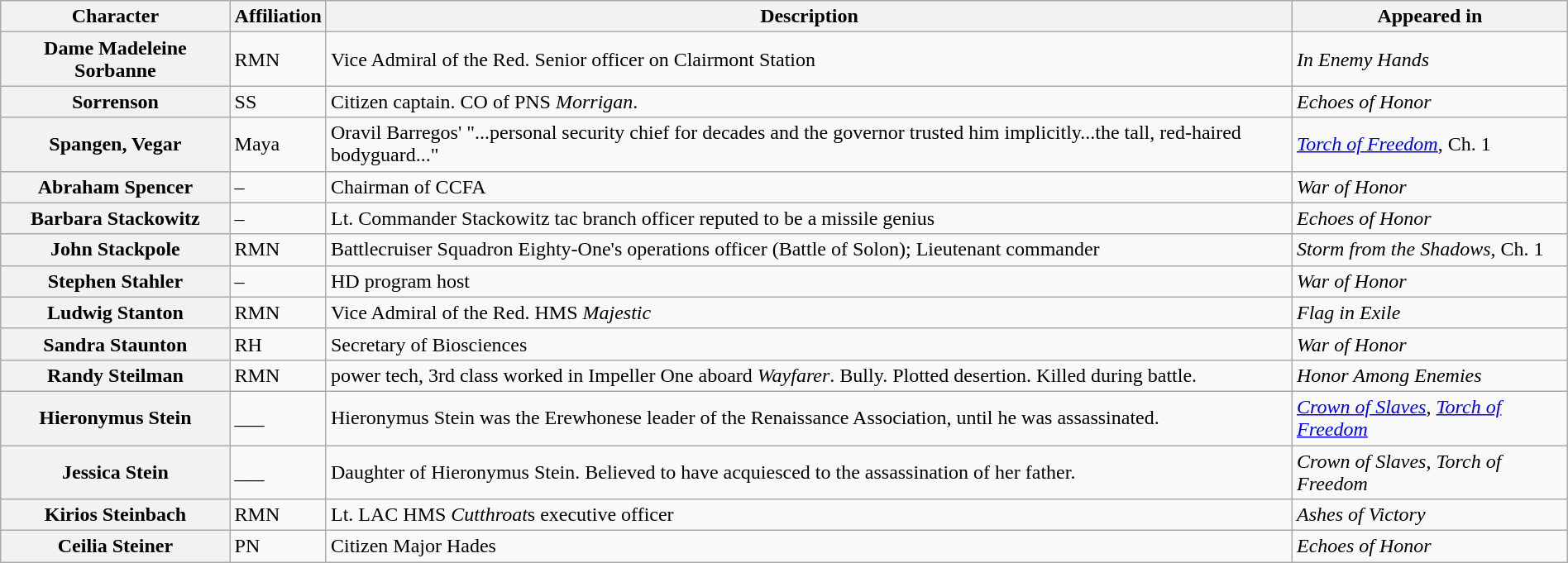<table class="wikitable" style="width: 100%">
<tr>
<th>Character</th>
<th>Affiliation</th>
<th>Description</th>
<th>Appeared in</th>
</tr>
<tr>
<th>Dame Madeleine Sorbanne</th>
<td>RMN</td>
<td>Vice Admiral of the Red. Senior officer on Clairmont Station</td>
<td><em>In Enemy Hands</em></td>
</tr>
<tr>
<th>Sorrenson</th>
<td>SS</td>
<td>Citizen captain. CO of PNS <em>Morrigan</em>.</td>
<td><em>Echoes of Honor</em></td>
</tr>
<tr>
<th>Spangen, Vegar</th>
<td>Maya</td>
<td>Oravil Barregos' "...personal security chief for decades and the governor trusted him implicitly...the tall, red-haired bodyguard..."</td>
<td><em><a href='#'>Torch of Freedom</a></em>, Ch. 1</td>
</tr>
<tr>
<th>Abraham Spencer</th>
<td>–</td>
<td>Chairman of CCFA</td>
<td><em>War of Honor</em></td>
</tr>
<tr>
<th>Barbara Stackowitz</th>
<td>–</td>
<td>Lt. Commander Stackowitz tac branch officer reputed to be a missile genius</td>
<td><em>Echoes of Honor</em></td>
</tr>
<tr>
<th>John Stackpole</th>
<td>RMN</td>
<td>Battlecruiser Squadron Eighty-One's operations officer (Battle of Solon); Lieutenant commander</td>
<td><em>Storm from the Shadows</em>, Ch. 1</td>
</tr>
<tr>
<th>Stephen Stahler</th>
<td>–</td>
<td>HD program host</td>
<td><em>War of Honor</em></td>
</tr>
<tr>
<th>Ludwig Stanton</th>
<td>RMN</td>
<td>Vice Admiral of the Red. HMS <em>Majestic</em></td>
<td><em>Flag in Exile</em></td>
</tr>
<tr>
<th>Sandra Staunton</th>
<td>RH</td>
<td>Secretary of Biosciences</td>
<td><em>War of Honor</em></td>
</tr>
<tr>
<th>Randy Steilman</th>
<td>RMN</td>
<td>power tech, 3rd class worked in Impeller One aboard <em>Wayfarer</em>. Bully. Plotted desertion. Killed during battle.</td>
<td><em>Honor Among Enemies</em></td>
</tr>
<tr>
<th>Hieronymus Stein</th>
<td>___</td>
<td>Hieronymus Stein was the Erewhonese leader of the Renaissance Association, until he was assassinated.</td>
<td><em><a href='#'>Crown of Slaves</a></em>, <em><a href='#'>Torch of Freedom</a></em></td>
</tr>
<tr>
<th>Jessica Stein</th>
<td>___</td>
<td>Daughter of Hieronymus Stein. Believed to have acquiesced to the assassination of her father.</td>
<td><em>Crown of Slaves</em>, <em>Torch of Freedom</em></td>
</tr>
<tr>
<th>Kirios Steinbach</th>
<td>RMN</td>
<td>Lt. LAC HMS <em>Cutthroat</em>s executive officer</td>
<td><em>Ashes of Victory</em></td>
</tr>
<tr>
<th>Ceilia Steiner</th>
<td>PN</td>
<td>Citizen Major Hades</td>
<td><em>Echoes of Honor</em></td>
</tr>
</table>
